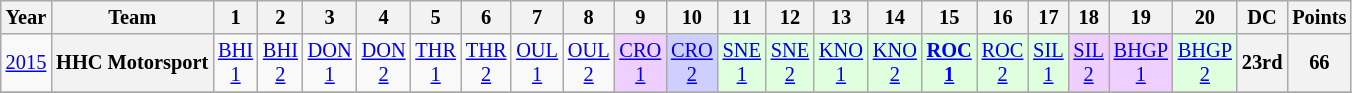<table class="wikitable" style="text-align:center; font-size:85%">
<tr>
<th>Year</th>
<th>Team</th>
<th>1</th>
<th>2</th>
<th>3</th>
<th>4</th>
<th>5</th>
<th>6</th>
<th>7</th>
<th>8</th>
<th>9</th>
<th>10</th>
<th>11</th>
<th>12</th>
<th>13</th>
<th>14</th>
<th>15</th>
<th>16</th>
<th>17</th>
<th>18</th>
<th>19</th>
<th>20</th>
<th>DC</th>
<th>Points</th>
</tr>
<tr>
<td><a href='#'>2015</a></td>
<th nowrap>HHC Motorsport</th>
<td><a href='#'>BHI<br>1</a></td>
<td><a href='#'>BHI<br>2</a></td>
<td><a href='#'>DON<br>1</a></td>
<td><a href='#'>DON<br>2</a></td>
<td><a href='#'>THR<br>1</a></td>
<td><a href='#'>THR<br>2</a></td>
<td><a href='#'>OUL<br>1</a></td>
<td><a href='#'>OUL<br>2</a></td>
<td style="background:#efcfff;"><a href='#'>CRO<br>1</a><br></td>
<td style="background:#cfcfff;"><a href='#'>CRO<br>2</a><br></td>
<td style="background:#dfffdf;"><a href='#'>SNE<br>1</a><br></td>
<td style="background:#dfffdf;"><a href='#'>SNE<br>2</a><br></td>
<td style="background:#dfffdf;"><a href='#'>KNO<br>1</a><br></td>
<td style="background:#dfffdf;"><a href='#'>KNO<br>2</a><br></td>
<td style="background:#dfffdf;"><strong><a href='#'>ROC<br>1</a></strong><br></td>
<td style="background:#dfffdf;"><a href='#'>ROC<br>2</a><br></td>
<td style="background:#dfffdf;"><a href='#'>SIL<br>1</a><br></td>
<td style="background:#efcfff;"><a href='#'>SIL<br>2</a><br></td>
<td style="background:#efcfff;"><a href='#'>BHGP<br>1</a><br></td>
<td style="background:#dfffdf;"><a href='#'>BHGP<br>2</a><br></td>
<th>23rd</th>
<th>66</th>
</tr>
<tr>
</tr>
</table>
